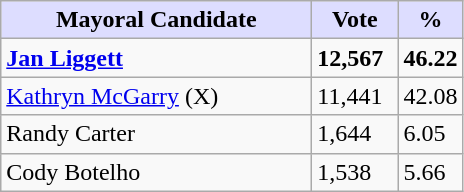<table class="wikitable">
<tr>
<th style="background:#ddf; width:200px;">Mayoral Candidate</th>
<th style="background:#ddf; width:50px;">Vote</th>
<th style="background:#ddf; width:30px;">%</th>
</tr>
<tr>
<td><strong><a href='#'>Jan Liggett</a></strong></td>
<td><strong>12,567</strong></td>
<td><strong>46.22</strong></td>
</tr>
<tr>
<td><a href='#'>Kathryn McGarry</a> (X)</td>
<td>11,441</td>
<td>42.08</td>
</tr>
<tr>
<td>Randy Carter</td>
<td>1,644</td>
<td>6.05</td>
</tr>
<tr>
<td>Cody Botelho</td>
<td>1,538</td>
<td>5.66</td>
</tr>
</table>
